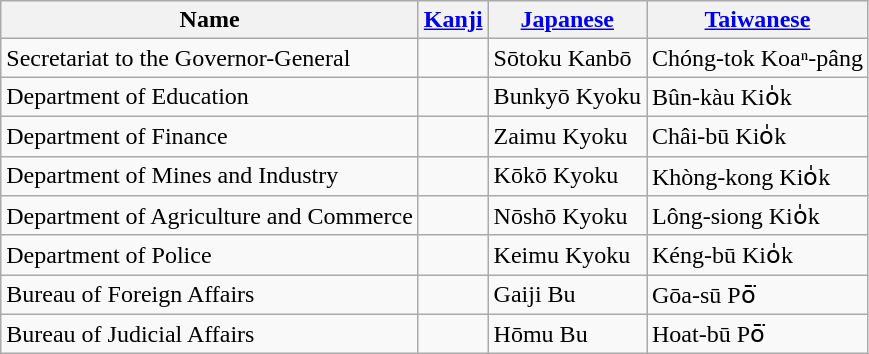<table class=wikitable>
<tr>
<th>Name</th>
<th><a href='#'>Kanji</a></th>
<th><a href='#'>Japanese</a></th>
<th><a href='#'>Taiwanese</a></th>
</tr>
<tr>
<td>Secretariat to the Governor-General</td>
<td></td>
<td>Sōtoku Kanbō</td>
<td>Chóng-tok Koaⁿ-pâng</td>
</tr>
<tr>
<td>Department of Education</td>
<td></td>
<td>Bunkyō Kyoku</td>
<td>Bûn-kàu Kio̍k</td>
</tr>
<tr>
<td>Department of Finance</td>
<td></td>
<td>Zaimu Kyoku</td>
<td>Châi-bū Kio̍k</td>
</tr>
<tr>
<td>Department of Mines and Industry</td>
<td></td>
<td>Kōkō Kyoku</td>
<td>Khòng-kong Kio̍k</td>
</tr>
<tr>
<td>Department of Agriculture and Commerce</td>
<td></td>
<td>Nōshō Kyoku</td>
<td>Lông-siong Kio̍k</td>
</tr>
<tr>
<td>Department of Police</td>
<td></td>
<td>Keimu Kyoku</td>
<td>Kéng-bū Kio̍k</td>
</tr>
<tr>
<td>Bureau of Foreign Affairs</td>
<td></td>
<td>Gaiji Bu</td>
<td>Gōa-sū Pō͘</td>
</tr>
<tr>
<td>Bureau of Judicial Affairs</td>
<td></td>
<td>Hōmu Bu</td>
<td>Hoat-bū Pō͘</td>
</tr>
</table>
